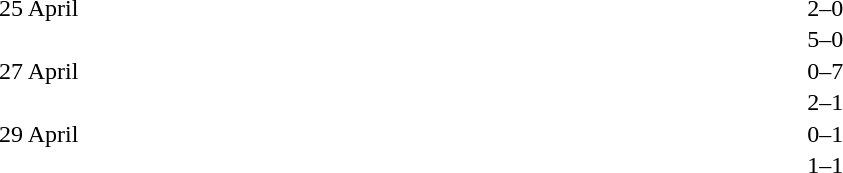<table cellspacing=1 width=70%>
<tr>
<th width=25%></th>
<th width=30%></th>
<th width=15%></th>
<th width=30%></th>
</tr>
<tr>
<td>25 April</td>
<td align=right></td>
<td align=center>2–0</td>
<td></td>
</tr>
<tr>
<td></td>
<td align=right></td>
<td align=center>5–0</td>
<td></td>
</tr>
<tr>
<td>27 April</td>
<td align=right></td>
<td align=center>0–7</td>
<td></td>
</tr>
<tr>
<td></td>
<td align=right></td>
<td align=center>2–1</td>
<td></td>
</tr>
<tr>
<td>29 April</td>
<td align=right></td>
<td align=center>0–1</td>
<td></td>
</tr>
<tr>
<td></td>
<td align=right></td>
<td align=center>1–1</td>
<td></td>
</tr>
</table>
